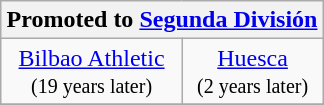<table class="wikitable" style="text-align: center; margin: 0 auto;">
<tr>
<th colspan=2>Promoted to <a href='#'>Segunda División</a></th>
</tr>
<tr>
<td><a href='#'>Bilbao Athletic</a><br><small>(19 years later)</small></td>
<td><a href='#'>Huesca</a><br><small>(2 years later)</small></td>
</tr>
<tr>
</tr>
</table>
